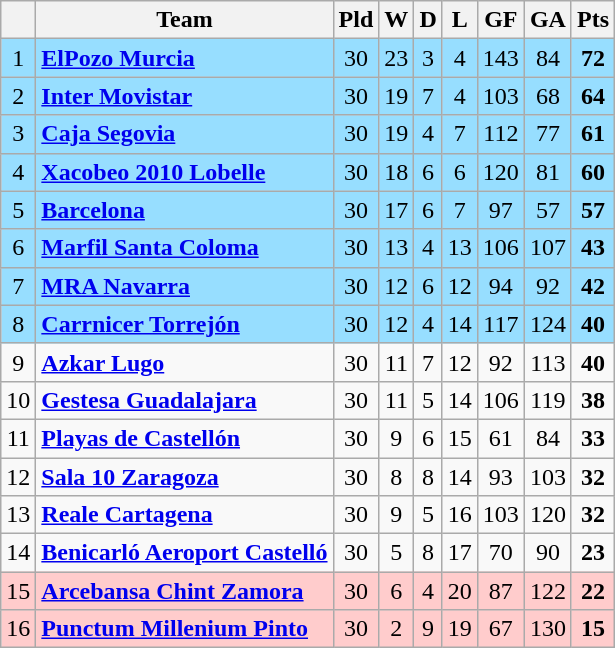<table class="wikitable sortable" style="text-align: center;">
<tr>
<th align="center"></th>
<th align="center">Team</th>
<th align="center">Pld</th>
<th align="center">W</th>
<th align="center">D</th>
<th align="center">L</th>
<th align="center">GF</th>
<th align="center">GA</th>
<th align="center">Pts</th>
</tr>
<tr ! style="background:#97DEFF;">
<td>1</td>
<td align=left><strong><a href='#'>ElPozo Murcia</a>  	        </strong></td>
<td>30</td>
<td>23</td>
<td>3</td>
<td>4</td>
<td>143</td>
<td>84</td>
<td><strong>72</strong></td>
</tr>
<tr ! style="background:#97DEFF;">
<td>2</td>
<td align=left><strong><a href='#'>Inter Movistar</a>  	                 </strong></td>
<td>30</td>
<td>19</td>
<td>7</td>
<td>4</td>
<td>103</td>
<td>68</td>
<td><strong>64</strong></td>
</tr>
<tr ! style="background:#97DEFF;">
<td>3</td>
<td align=left><strong><a href='#'>Caja Segovia</a>  	                </strong></td>
<td>30</td>
<td>19</td>
<td>4</td>
<td>7</td>
<td>112</td>
<td>77</td>
<td><strong>61</strong></td>
</tr>
<tr ! style="background:#97DEFF;">
<td>4</td>
<td align=left><strong><a href='#'>Xacobeo 2010 Lobelle</a></strong></td>
<td>30</td>
<td>18</td>
<td>6</td>
<td>6</td>
<td>120</td>
<td>81</td>
<td><strong>60</strong></td>
</tr>
<tr ! style="background:#97DEFF;">
<td>5</td>
<td align=left><strong><a href='#'>Barcelona</a>  	                 </strong></td>
<td>30</td>
<td>17</td>
<td>6</td>
<td>7</td>
<td>97</td>
<td>57</td>
<td><strong>57</strong></td>
</tr>
<tr ! style="background:#97DEFF;">
<td>6</td>
<td align=left><strong><a href='#'>Marfil Santa Coloma</a>  	</strong></td>
<td>30</td>
<td>13</td>
<td>4</td>
<td>13</td>
<td>106</td>
<td>107</td>
<td><strong>43</strong></td>
</tr>
<tr ! style="background:#97DEFF;">
<td>7</td>
<td align=left><strong><a href='#'>MRA Navarra</a>  	                    </strong></td>
<td>30</td>
<td>12</td>
<td>6</td>
<td>12</td>
<td>94</td>
<td>92</td>
<td><strong>42</strong></td>
</tr>
<tr ! style="background:#97DEFF;">
<td>8</td>
<td align=left><strong><a href='#'>Carrnicer Torrejón</a>  	 </strong></td>
<td>30</td>
<td>12</td>
<td>4</td>
<td>14</td>
<td>117</td>
<td>124</td>
<td><strong>40</strong></td>
</tr>
<tr>
<td>9</td>
<td align=left><strong><a href='#'>Azkar Lugo</a>  	              </strong></td>
<td>30</td>
<td>11</td>
<td>7</td>
<td>12</td>
<td>92</td>
<td>113</td>
<td><strong>40</strong></td>
</tr>
<tr>
<td>10</td>
<td align=left><strong><a href='#'>Gestesa Guadalajara</a>  	</strong></td>
<td>30</td>
<td>11</td>
<td>5</td>
<td>14</td>
<td>106</td>
<td>119</td>
<td><strong>38</strong></td>
</tr>
<tr>
<td>11</td>
<td align=left><strong><a href='#'>Playas de Castellón</a></strong></td>
<td>30</td>
<td>9</td>
<td>6</td>
<td>15</td>
<td>61</td>
<td>84</td>
<td><strong>33</strong></td>
</tr>
<tr>
<td>12</td>
<td align=left><strong><a href='#'>Sala 10 Zaragoza</a>  	   </strong></td>
<td>30</td>
<td>8</td>
<td>8</td>
<td>14</td>
<td>93</td>
<td>103</td>
<td><strong>32</strong></td>
</tr>
<tr>
<td>13</td>
<td align=left><strong><a href='#'>Reale Cartagena</a>  	</strong></td>
<td>30</td>
<td>9</td>
<td>5</td>
<td>16</td>
<td>103</td>
<td>120</td>
<td><strong>32</strong></td>
</tr>
<tr>
<td>14</td>
<td align=left><strong><a href='#'>Benicarló Aeroport Castelló</a></strong></td>
<td>30</td>
<td>5</td>
<td>8</td>
<td>17</td>
<td>70</td>
<td>90</td>
<td><strong>23</strong></td>
</tr>
<tr ! style="background:#FFCCCC;">
<td>15</td>
<td align=left><strong><a href='#'>Arcebansa Chint Zamora</a> </strong></td>
<td>30</td>
<td>6</td>
<td>4</td>
<td>20</td>
<td>87</td>
<td>122</td>
<td><strong>22</strong></td>
</tr>
<tr ! style="background:#FFCCCC;">
<td>16</td>
<td align=left><strong><a href='#'>Punctum Millenium Pinto</a></strong></td>
<td>30</td>
<td>2</td>
<td>9</td>
<td>19</td>
<td>67</td>
<td>130</td>
<td><strong>15</strong></td>
</tr>
</table>
